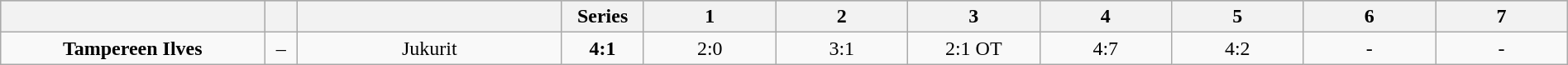<table class="wikitable" width="100%">
<tr style="background-color:#c0c0c0;">
<th style="width:16%;"></th>
<th style="width:2%;"></th>
<th style="width:16%;"></th>
<th style="width:5%;">Series</th>
<th style="width:8%;">1</th>
<th style="width:8%;">2</th>
<th style="width:8%;">3</th>
<th style="width:8%;">4</th>
<th style="width:8%;">5</th>
<th style="width:8%;">6</th>
<th style="width:8%;">7</th>
</tr>
<tr align="center">
<td><strong>Tampereen Ilves</strong></td>
<td>–</td>
<td>Jukurit</td>
<td><strong>4:1</strong></td>
<td>2:0</td>
<td>3:1</td>
<td>2:1 OT</td>
<td>4:7</td>
<td>4:2</td>
<td>-</td>
<td>-</td>
</tr>
</table>
